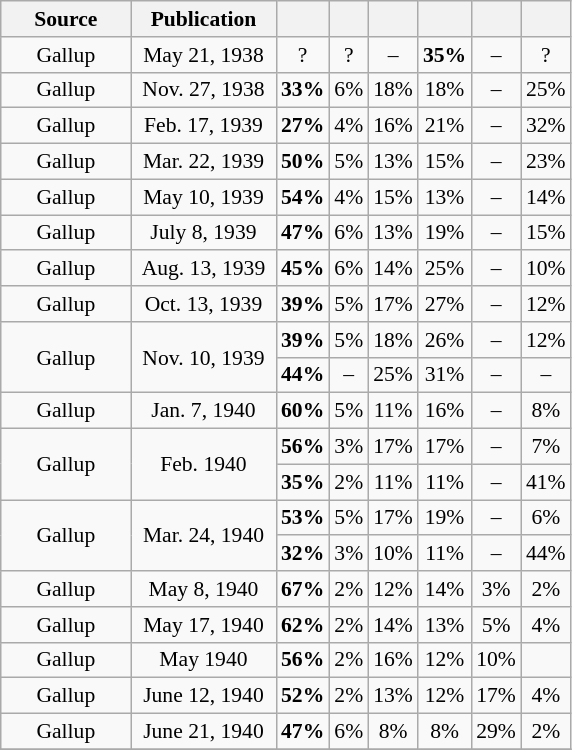<table class="wikitable" style="font-size:90%;text-align:center;">
<tr>
<th style="width:80px;  ">Source</th>
<th style="width:90px;">Publication</th>
<th></th>
<th></th>
<th></th>
<th></th>
<th></th>
<th></th>
</tr>
<tr>
<td>Gallup</td>
<td>May 21, 1938</td>
<td>?</td>
<td>?</td>
<td>–</td>
<td><strong>35%</strong></td>
<td>–</td>
<td>?</td>
</tr>
<tr>
<td>Gallup</td>
<td>Nov. 27, 1938</td>
<td><strong>33%</strong></td>
<td>6%</td>
<td>18%</td>
<td>18%</td>
<td>–</td>
<td>25%</td>
</tr>
<tr>
<td>Gallup</td>
<td>Feb. 17, 1939</td>
<td><strong>27%</strong></td>
<td>4%</td>
<td>16%</td>
<td>21%</td>
<td>–</td>
<td>32%</td>
</tr>
<tr>
<td>Gallup</td>
<td>Mar. 22, 1939</td>
<td><strong>50%</strong></td>
<td>5%</td>
<td>13%</td>
<td>15%</td>
<td>–</td>
<td>23%</td>
</tr>
<tr>
<td>Gallup</td>
<td>May 10, 1939</td>
<td><strong>54%</strong></td>
<td>4%</td>
<td>15%</td>
<td>13%</td>
<td>–</td>
<td>14%</td>
</tr>
<tr>
<td>Gallup</td>
<td>July 8, 1939</td>
<td><strong>47%</strong></td>
<td>6%</td>
<td>13%</td>
<td>19%</td>
<td>–</td>
<td>15%</td>
</tr>
<tr>
<td>Gallup</td>
<td>Aug. 13, 1939</td>
<td><strong>45%</strong></td>
<td>6%</td>
<td>14%</td>
<td>25%</td>
<td>–</td>
<td>10%</td>
</tr>
<tr>
<td>Gallup</td>
<td>Oct. 13, 1939</td>
<td><strong>39%</strong></td>
<td>5%</td>
<td>17%</td>
<td>27%</td>
<td>–</td>
<td>12%</td>
</tr>
<tr>
<td rowspan="2">Gallup</td>
<td rowspan="2">Nov. 10, 1939</td>
<td><strong>39%</strong></td>
<td>5%</td>
<td>18%</td>
<td>26%</td>
<td>–</td>
<td>12%</td>
</tr>
<tr>
<td><strong>44%</strong></td>
<td>–</td>
<td>25%</td>
<td>31%</td>
<td>–</td>
<td>–</td>
</tr>
<tr>
<td>Gallup</td>
<td>Jan. 7, 1940</td>
<td><strong>60%</strong></td>
<td>5%</td>
<td>11%</td>
<td>16%</td>
<td>–</td>
<td>8%</td>
</tr>
<tr>
<td rowspan="2">Gallup</td>
<td rowspan="2">Feb. 1940</td>
<td><strong>56%</strong></td>
<td>3%</td>
<td>17%</td>
<td>17%</td>
<td>–</td>
<td>7%</td>
</tr>
<tr>
<td><strong>35%</strong></td>
<td>2%</td>
<td>11%</td>
<td>11%</td>
<td>–</td>
<td>41%</td>
</tr>
<tr>
<td rowspan="2">Gallup</td>
<td rowspan="2">Mar. 24, 1940</td>
<td><strong>53%</strong></td>
<td>5%</td>
<td>17%</td>
<td>19%</td>
<td>–</td>
<td>6%</td>
</tr>
<tr>
<td><strong>32%</strong></td>
<td>3%</td>
<td>10%</td>
<td>11%</td>
<td>–</td>
<td>44%</td>
</tr>
<tr>
<td>Gallup</td>
<td>May 8, 1940</td>
<td><strong>67%</strong></td>
<td>2%</td>
<td>12%</td>
<td>14%</td>
<td>3%</td>
<td>2%</td>
</tr>
<tr>
<td>Gallup</td>
<td>May 17, 1940</td>
<td><strong>62%</strong></td>
<td>2%</td>
<td>14%</td>
<td>13%</td>
<td>5%</td>
<td>4%</td>
</tr>
<tr>
<td>Gallup</td>
<td>May 1940</td>
<td><strong>56%</strong></td>
<td>2%</td>
<td>16%</td>
<td>12%</td>
<td>10%</td>
<td></td>
</tr>
<tr>
<td>Gallup</td>
<td>June 12, 1940</td>
<td><strong>52%</strong></td>
<td>2%</td>
<td>13%</td>
<td>12%</td>
<td>17%</td>
<td>4%</td>
</tr>
<tr>
<td>Gallup</td>
<td>June 21, 1940</td>
<td><strong>47%</strong></td>
<td>6%</td>
<td>8%</td>
<td>8%</td>
<td>29%</td>
<td>2%</td>
</tr>
<tr>
</tr>
</table>
